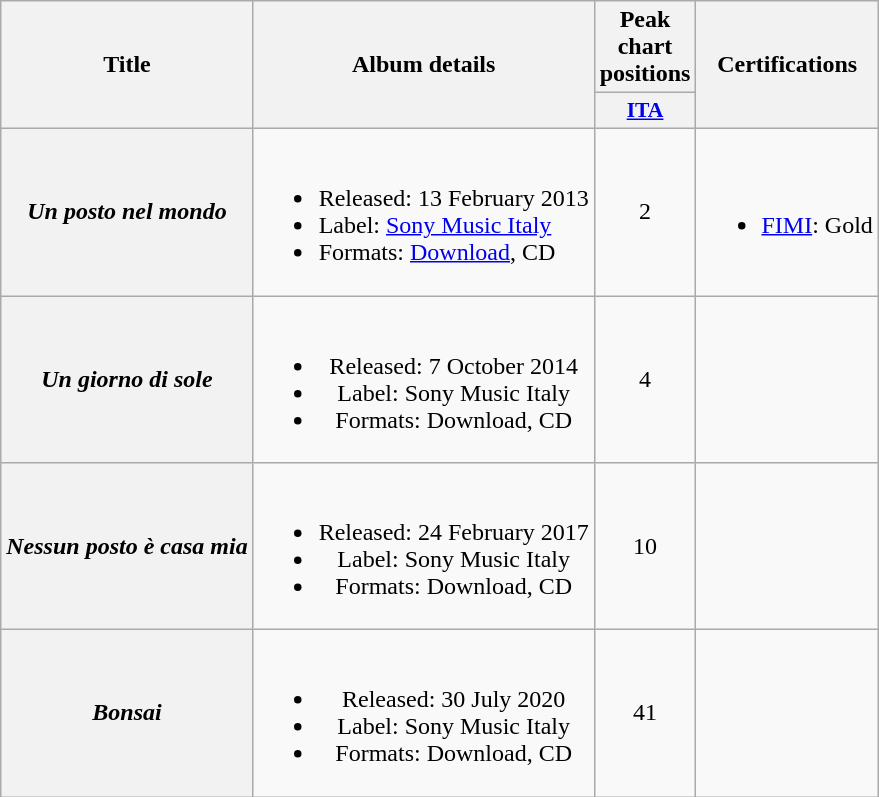<table class="wikitable plainrowheaders" style="text-align:center;">
<tr>
<th scope="col" rowspan="2">Title</th>
<th scope="col" rowspan="2">Album details</th>
<th scope="col" colspan="1">Peak chart positions</th>
<th scope="col" rowspan="2">Certifications</th>
</tr>
<tr>
<th scope="col" style="width:3em;font-size:90%;"><a href='#'>ITA</a><br></th>
</tr>
<tr>
<th scope="row"><em>Un posto nel mondo</em></th>
<td style="text-align:left;"><br><ul><li>Released: 13 February 2013</li><li>Label: <a href='#'>Sony Music Italy</a></li><li>Formats: <a href='#'>Download</a>, CD</li></ul></td>
<td>2</td>
<td style="text-align:left;"><br><ul><li><a href='#'>FIMI</a>: Gold</li></ul></td>
</tr>
<tr>
<th scope="row"><em>Un giorno di sole</em></th>
<td><br><ul><li>Released: 7 October 2014</li><li>Label: Sony Music Italy</li><li>Formats: Download, CD</li></ul></td>
<td>4</td>
<td></td>
</tr>
<tr>
<th scope="row"><em>Nessun posto è casa mia</em></th>
<td><br><ul><li>Released: 24 February 2017</li><li>Label: Sony Music Italy</li><li>Formats: Download, CD</li></ul></td>
<td>10</td>
<td></td>
</tr>
<tr>
<th scope="row"><em>Bonsai</em></th>
<td><br><ul><li>Released: 30 July 2020</li><li>Label: Sony Music Italy</li><li>Formats: Download, CD</li></ul></td>
<td>41</td>
<td></td>
</tr>
</table>
